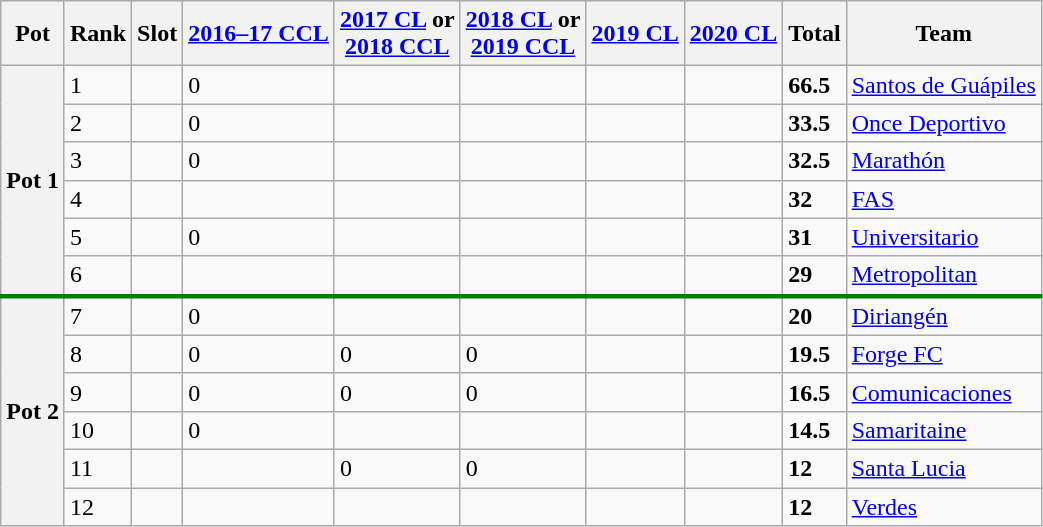<table class="wikitable sortable">
<tr>
<th>Pot</th>
<th>Rank</th>
<th>Slot</th>
<th><a href='#'>2016–17 CCL</a></th>
<th><a href='#'>2017 CL</a> or<br><a href='#'>2018 CCL</a></th>
<th><a href='#'>2018 CL</a> or<br><a href='#'>2019 CCL</a></th>
<th><a href='#'>2019 CL</a></th>
<th><a href='#'>2020 CL</a></th>
<th>Total</th>
<th>Team</th>
</tr>
<tr>
<th rowspan=6>Pot 1</th>
<td>1</td>
<td></td>
<td>0</td>
<td></td>
<td></td>
<td></td>
<td></td>
<td><strong>66.5</strong></td>
<td> <a href='#'>Santos de Guápiles</a></td>
</tr>
<tr>
<td>2</td>
<td></td>
<td>0</td>
<td></td>
<td></td>
<td></td>
<td></td>
<td><strong>33.5</strong></td>
<td> <a href='#'>Once Deportivo</a></td>
</tr>
<tr>
<td>3</td>
<td></td>
<td>0</td>
<td></td>
<td></td>
<td></td>
<td></td>
<td><strong>32.5</strong></td>
<td> <a href='#'>Marathón</a></td>
</tr>
<tr>
<td>4</td>
<td></td>
<td></td>
<td></td>
<td></td>
<td></td>
<td></td>
<td><strong>32</strong></td>
<td> <a href='#'>FAS</a></td>
</tr>
<tr>
<td>5</td>
<td></td>
<td>0</td>
<td></td>
<td></td>
<td></td>
<td></td>
<td><strong>31</strong></td>
<td> <a href='#'>Universitario</a></td>
</tr>
<tr>
<td>6</td>
<td></td>
<td></td>
<td></td>
<td></td>
<td></td>
<td></td>
<td><strong>29</strong></td>
<td> <a href='#'>Metropolitan</a></td>
</tr>
<tr style="border-top:3px solid green;">
<th rowspan=6>Pot 2</th>
<td>7</td>
<td></td>
<td>0</td>
<td></td>
<td></td>
<td></td>
<td></td>
<td><strong>20</strong></td>
<td> <a href='#'>Diriangén</a></td>
</tr>
<tr>
<td>8</td>
<td></td>
<td>0</td>
<td>0</td>
<td>0</td>
<td></td>
<td></td>
<td><strong>19.5</strong></td>
<td> <a href='#'>Forge FC</a></td>
</tr>
<tr>
<td>9</td>
<td></td>
<td>0</td>
<td>0</td>
<td>0</td>
<td></td>
<td></td>
<td><strong>16.5</strong></td>
<td> <a href='#'>Comunicaciones</a></td>
</tr>
<tr>
<td>10</td>
<td></td>
<td>0</td>
<td></td>
<td></td>
<td></td>
<td></td>
<td><strong>14.5</strong></td>
<td> <a href='#'>Samaritaine</a></td>
</tr>
<tr>
<td>11</td>
<td></td>
<td></td>
<td>0</td>
<td>0</td>
<td></td>
<td></td>
<td><strong>12</strong></td>
<td> <a href='#'>Santa Lucia</a></td>
</tr>
<tr>
<td>12</td>
<td></td>
<td></td>
<td></td>
<td></td>
<td></td>
<td></td>
<td><strong>12</strong></td>
<td> <a href='#'>Verdes</a></td>
</tr>
</table>
